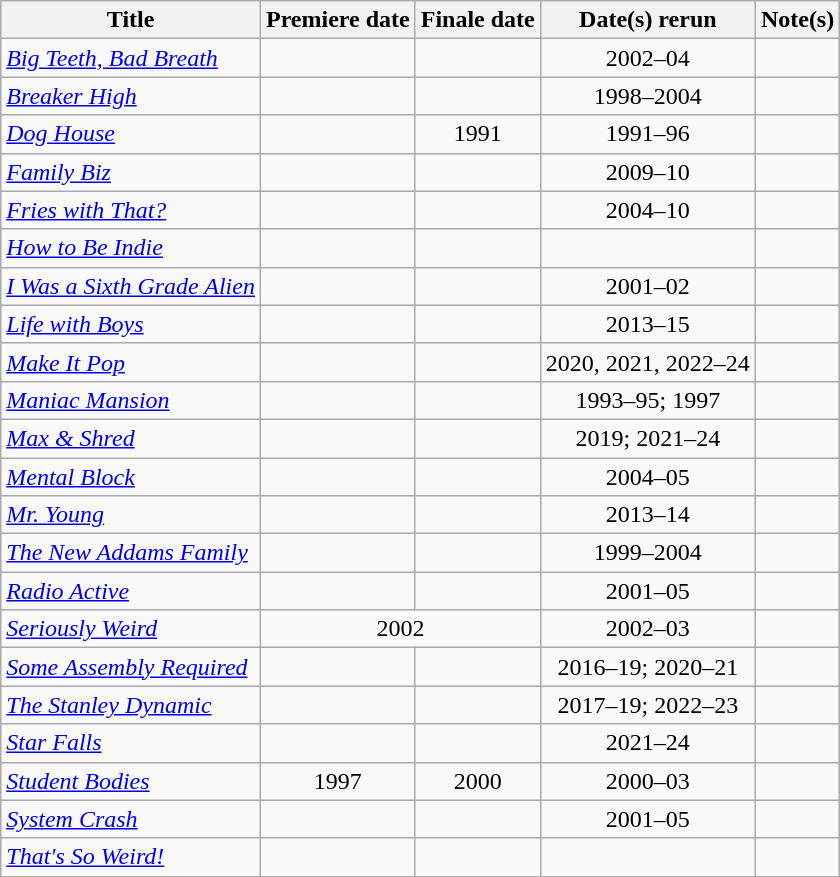<table class="wikitable plainrowheaders sortable" style="text-align:center;">
<tr>
<th scope="col">Title</th>
<th scope="col">Premiere date</th>
<th scope="col">Finale date</th>
<th scope="col">Date(s) rerun</th>
<th class="unsortable">Note(s)</th>
</tr>
<tr>
<td scope="row" style="text-align:left;"><em><a href='#'>Big Teeth, Bad Breath</a></em></td>
<td></td>
<td></td>
<td>2002–04</td>
<td></td>
</tr>
<tr>
<td scope="row" style="text-align:left;"><em><a href='#'>Breaker High</a></em></td>
<td></td>
<td></td>
<td>1998–2004</td>
<td></td>
</tr>
<tr>
<td scope="row" style="text-align:left;"><em><a href='#'>Dog House</a></em></td>
<td></td>
<td>1991</td>
<td>1991–96</td>
<td></td>
</tr>
<tr>
<td scope="row" style="text-align:left;"><em><a href='#'>Family Biz</a></em></td>
<td></td>
<td></td>
<td>2009–10</td>
</tr>
<tr>
<td scope="row" style="text-align:left;"><em><a href='#'>Fries with That?</a></em></td>
<td></td>
<td></td>
<td>2004–10</td>
<td></td>
</tr>
<tr>
<td scope="row" style="text-align:left;"><em><a href='#'>How to Be Indie</a></em></td>
<td></td>
<td></td>
<td></td>
<td></td>
</tr>
<tr>
<td scope="row" style="text-align:left;"><em><a href='#'>I Was a Sixth Grade Alien</a></em></td>
<td></td>
<td></td>
<td>2001–02</td>
<td></td>
</tr>
<tr>
<td scope="row" style="text-align:left;"><em><a href='#'>Life with Boys</a></em></td>
<td></td>
<td></td>
<td>2013–15</td>
<td></td>
</tr>
<tr>
<td scope="row" style="text-align:left;"><em><a href='#'>Make It Pop</a></em></td>
<td></td>
<td></td>
<td>2020, 2021, 2022–24</td>
<td></td>
</tr>
<tr>
<td scope="row" style="text-align:left;"><em><a href='#'>Maniac Mansion</a></em></td>
<td></td>
<td></td>
<td>1993–95; 1997</td>
<td></td>
</tr>
<tr>
<td scope="row" style="text-align:left;"><em><a href='#'>Max & Shred</a></em></td>
<td></td>
<td></td>
<td>2019; 2021–24</td>
<td></td>
</tr>
<tr>
<td scope="row" style="text-align:left;"><em><a href='#'>Mental Block</a></em></td>
<td></td>
<td></td>
<td>2004–05</td>
<td></td>
</tr>
<tr>
<td scope="row" style="text-align:left;"><em><a href='#'>Mr. Young</a></em></td>
<td></td>
<td></td>
<td>2013–14</td>
<td></td>
</tr>
<tr>
<td scope="row" style="text-align:left;"><em><a href='#'>The New Addams Family</a></em></td>
<td></td>
<td></td>
<td>1999–2004</td>
<td></td>
</tr>
<tr>
<td scope="row" style="text-align:left;"><em><a href='#'>Radio Active</a></em></td>
<td></td>
<td></td>
<td>2001–05</td>
<td></td>
</tr>
<tr>
<td scope="row" style="text-align:left;"><em><a href='#'>Seriously Weird</a></em></td>
<td colspan=2>2002</td>
<td>2002–03</td>
<td></td>
</tr>
<tr>
<td scope="row" style="text-align:left;"><em><a href='#'>Some Assembly Required</a></em></td>
<td></td>
<td></td>
<td>2016–19; 2020–21</td>
<td></td>
</tr>
<tr>
<td scope="row" style="text-align:left;"><em><a href='#'>The Stanley Dynamic</a></em></td>
<td></td>
<td></td>
<td>2017–19; 2022–23</td>
<td></td>
</tr>
<tr>
<td scope="row" style="text-align:left;"><em><a href='#'>Star Falls</a></em></td>
<td></td>
<td></td>
<td>2021–24</td>
<td></td>
</tr>
<tr>
<td scope="row" style="text-align:left;"><em><a href='#'>Student Bodies</a></em></td>
<td>1997</td>
<td>2000</td>
<td>2000–03</td>
<td></td>
</tr>
<tr>
<td scope="row" style="text-align:left;"><em><a href='#'>System Crash</a></em></td>
<td></td>
<td></td>
<td>2001–05</td>
<td></td>
</tr>
<tr>
<td scope="row" style="text-align:left;"><em><a href='#'>That's So Weird!</a></em></td>
<td></td>
<td></td>
<td></td>
<td></td>
</tr>
</table>
